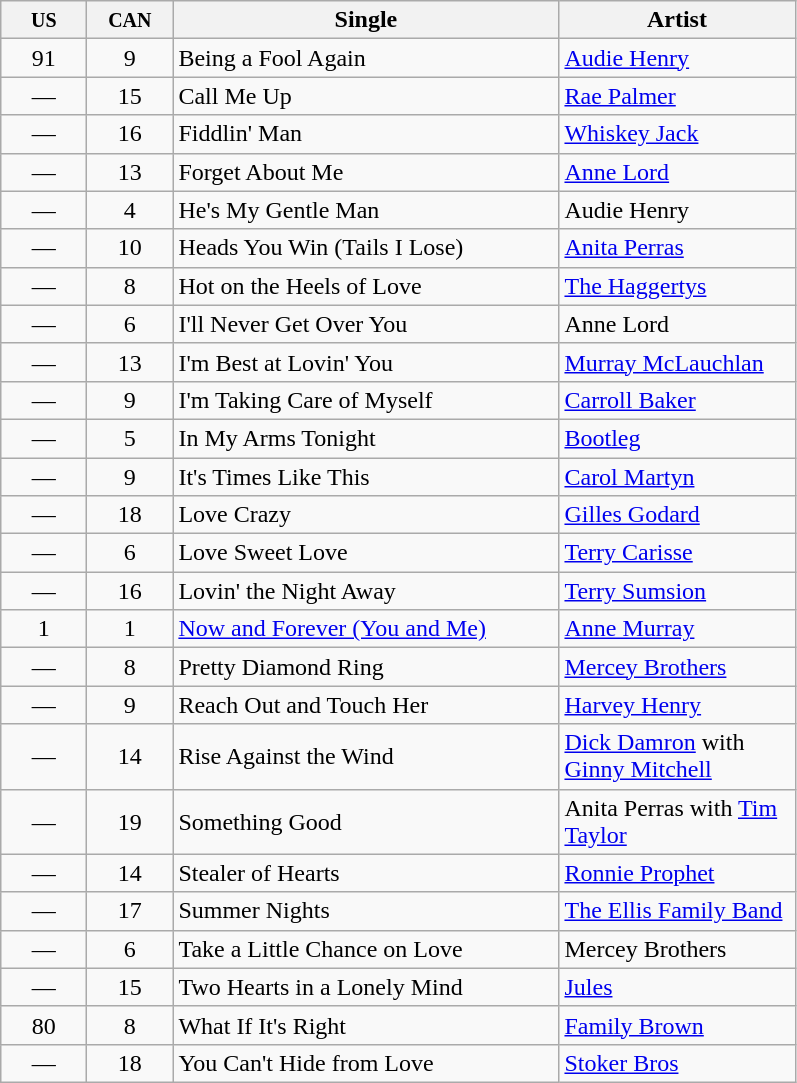<table class="wikitable sortable">
<tr>
<th width="50"><small>US</small></th>
<th width="50"><small>CAN</small></th>
<th width="250">Single</th>
<th width="150">Artist</th>
</tr>
<tr>
<td align="center">91</td>
<td align="center">9</td>
<td>Being a Fool Again</td>
<td><a href='#'>Audie Henry</a></td>
</tr>
<tr>
<td align="center">—</td>
<td align="center">15</td>
<td>Call Me Up</td>
<td><a href='#'>Rae Palmer</a></td>
</tr>
<tr>
<td align="center">—</td>
<td align="center">16</td>
<td>Fiddlin' Man</td>
<td><a href='#'>Whiskey Jack</a></td>
</tr>
<tr>
<td align="center">—</td>
<td align="center">13</td>
<td>Forget About Me</td>
<td><a href='#'>Anne Lord</a></td>
</tr>
<tr>
<td align="center">—</td>
<td align="center">4</td>
<td>He's My Gentle Man</td>
<td>Audie Henry</td>
</tr>
<tr>
<td align="center">—</td>
<td align="center">10</td>
<td>Heads You Win (Tails I Lose)</td>
<td><a href='#'>Anita Perras</a></td>
</tr>
<tr>
<td align="center">—</td>
<td align="center">8</td>
<td>Hot on the Heels of Love</td>
<td><a href='#'>The Haggertys</a></td>
</tr>
<tr>
<td align="center">—</td>
<td align="center">6</td>
<td>I'll Never Get Over You</td>
<td>Anne Lord</td>
</tr>
<tr>
<td align="center">—</td>
<td align="center">13</td>
<td>I'm Best at Lovin' You</td>
<td><a href='#'>Murray McLauchlan</a></td>
</tr>
<tr>
<td align="center">—</td>
<td align="center">9</td>
<td>I'm Taking Care of Myself</td>
<td><a href='#'>Carroll Baker</a></td>
</tr>
<tr>
<td align="center">—</td>
<td align="center">5</td>
<td>In My Arms Tonight</td>
<td><a href='#'>Bootleg</a></td>
</tr>
<tr>
<td align="center">—</td>
<td align="center">9</td>
<td>It's Times Like This</td>
<td><a href='#'>Carol Martyn</a></td>
</tr>
<tr>
<td align="center">—</td>
<td align="center">18</td>
<td>Love Crazy</td>
<td><a href='#'>Gilles Godard</a></td>
</tr>
<tr>
<td align="center">—</td>
<td align="center">6</td>
<td>Love Sweet Love</td>
<td><a href='#'>Terry Carisse</a></td>
</tr>
<tr>
<td align="center">—</td>
<td align="center">16</td>
<td>Lovin' the Night Away</td>
<td><a href='#'>Terry Sumsion</a></td>
</tr>
<tr>
<td align="center">1</td>
<td align="center">1</td>
<td><a href='#'>Now and Forever (You and Me)</a></td>
<td><a href='#'>Anne Murray</a></td>
</tr>
<tr>
<td align="center">—</td>
<td align="center">8</td>
<td>Pretty Diamond Ring</td>
<td><a href='#'>Mercey Brothers</a></td>
</tr>
<tr>
<td align="center">—</td>
<td align="center">9</td>
<td>Reach Out and Touch Her</td>
<td><a href='#'>Harvey Henry</a></td>
</tr>
<tr>
<td align="center">—</td>
<td align="center">14</td>
<td>Rise Against the Wind</td>
<td><a href='#'>Dick Damron</a> with <a href='#'>Ginny Mitchell</a></td>
</tr>
<tr>
<td align="center">—</td>
<td align="center">19</td>
<td>Something Good</td>
<td>Anita Perras with <a href='#'>Tim Taylor</a></td>
</tr>
<tr>
<td align="center">—</td>
<td align="center">14</td>
<td>Stealer of Hearts</td>
<td><a href='#'>Ronnie Prophet</a></td>
</tr>
<tr>
<td align="center">—</td>
<td align="center">17</td>
<td>Summer Nights</td>
<td><a href='#'>The Ellis Family Band</a></td>
</tr>
<tr>
<td align="center">—</td>
<td align="center">6</td>
<td>Take a Little Chance on Love</td>
<td>Mercey Brothers</td>
</tr>
<tr>
<td align="center">—</td>
<td align="center">15</td>
<td>Two Hearts in a Lonely Mind</td>
<td><a href='#'>Jules</a></td>
</tr>
<tr>
<td align="center">80</td>
<td align="center">8</td>
<td>What If It's Right</td>
<td><a href='#'>Family Brown</a></td>
</tr>
<tr>
<td align="center">—</td>
<td align="center">18</td>
<td>You Can't Hide from Love</td>
<td><a href='#'>Stoker Bros</a></td>
</tr>
</table>
